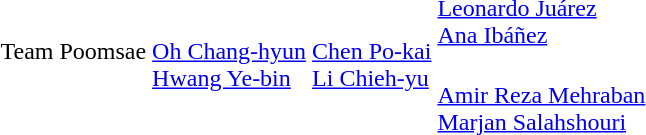<table>
<tr>
<td rowspan=2>Team Poomsae<br></td>
<td rowspan=2><br><a href='#'>Oh Chang-hyun</a><br><a href='#'>Hwang Ye-bin</a></td>
<td rowspan=2><br><a href='#'>Chen Po-kai</a><br><a href='#'>Li Chieh-yu</a></td>
<td><br><a href='#'>Leonardo Juárez</a><br><a href='#'>Ana Ibáñez</a></td>
</tr>
<tr>
<td><br><a href='#'>Amir Reza Mehraban</a><br><a href='#'>Marjan Salahshouri</a></td>
</tr>
</table>
